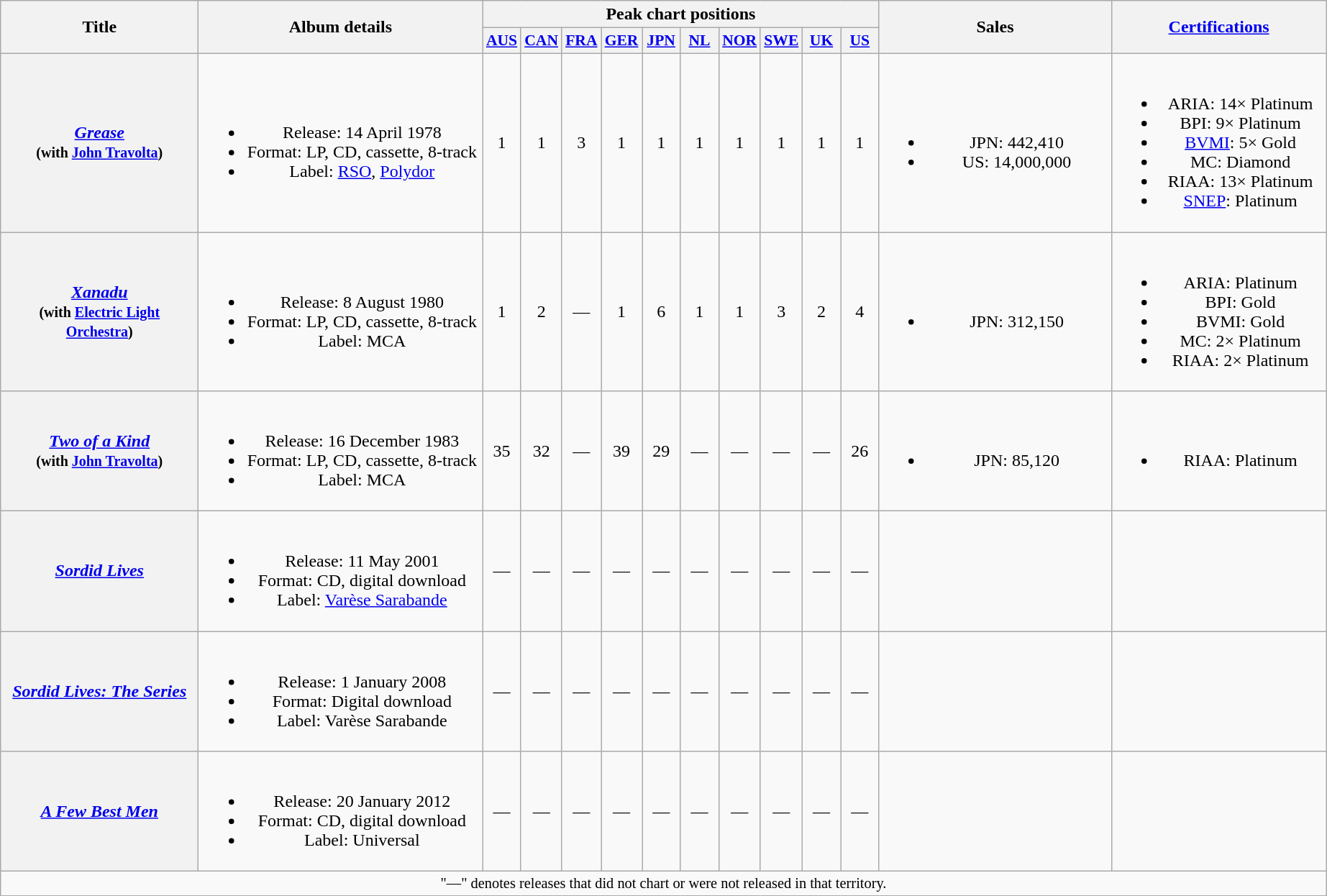<table class="wikitable plainrowheaders" style="text-align:center;" border="1">
<tr>
<th scope="col" rowspan="2" style="width:11em;">Title</th>
<th scope="col" rowspan="2" style="width:16em;">Album details</th>
<th scope="col" colspan="10">Peak chart positions</th>
<th scope="col" rowspan="2" style="width:13em;">Sales</th>
<th scope="col" rowspan="2" style="width:12em;"><a href='#'>Certifications</a></th>
</tr>
<tr>
<th scope="col" style="width:2em;font-size:90%;"><a href='#'>AUS</a><br></th>
<th scope="col" style="width:2em;font-size:90%;"><a href='#'>CAN</a><br></th>
<th scope="col" style="width:2em;font-size:90%;"><a href='#'>FRA</a><br></th>
<th scope="col" style="width:2em;font-size:90%;"><a href='#'>GER</a><br></th>
<th scope="col" style="width:2em;font-size:90%;"><a href='#'>JPN</a><br></th>
<th scope="col" style="width:2em;font-size:90%;"><a href='#'>NL</a><br></th>
<th scope="col" style="width:2em;font-size:90%;"><a href='#'>NOR</a><br></th>
<th scope="col" style="width:2em;font-size:90%;"><a href='#'>SWE</a><br></th>
<th scope="col" style="width:2em;font-size:90%;"><a href='#'>UK</a><br></th>
<th scope="col" style="width:2em;font-size:90%;"><a href='#'>US</a><br></th>
</tr>
<tr>
<th scope="row"><em><a href='#'>Grease</a></em><br><small>(with <a href='#'>John Travolta</a>)</small></th>
<td><br><ul><li>Release: 14 April 1978</li><li>Format: LP, CD, cassette, 8-track</li><li>Label: <a href='#'>RSO</a>, <a href='#'>Polydor</a></li></ul></td>
<td>1</td>
<td>1</td>
<td>3</td>
<td>1</td>
<td>1</td>
<td>1</td>
<td>1</td>
<td>1</td>
<td>1</td>
<td>1</td>
<td><br><ul><li>JPN: 442,410</li><li>US: 14,000,000</li></ul></td>
<td><br><ul><li>ARIA: 14× Platinum</li><li>BPI: 9× Platinum</li><li><a href='#'>BVMI</a>: 5× Gold</li><li>MC: Diamond</li><li>RIAA: 13× Platinum</li><li><a href='#'>SNEP</a>: Platinum</li></ul></td>
</tr>
<tr>
<th scope="row"><em><a href='#'>Xanadu</a></em><br><small>(with <a href='#'>Electric Light Orchestra</a>)</small></th>
<td><br><ul><li>Release: 8 August 1980</li><li>Format: LP, CD, cassette, 8-track</li><li>Label: MCA</li></ul></td>
<td>1</td>
<td>2</td>
<td>—</td>
<td>1</td>
<td>6</td>
<td>1</td>
<td>1</td>
<td>3</td>
<td>2</td>
<td>4</td>
<td><br><ul><li>JPN: 312,150</li></ul></td>
<td><br><ul><li>ARIA: Platinum</li><li>BPI: Gold</li><li>BVMI: Gold</li><li>MC: 2× Platinum</li><li>RIAA: 2× Platinum</li></ul></td>
</tr>
<tr>
<th scope="row"><em><a href='#'>Two of a Kind</a></em><br><small>(with <a href='#'>John Travolta</a>)</small></th>
<td><br><ul><li>Release: 16 December 1983</li><li>Format: LP, CD, cassette, 8-track</li><li>Label: MCA</li></ul></td>
<td>35</td>
<td>32</td>
<td>—</td>
<td>39</td>
<td>29</td>
<td>—</td>
<td>—</td>
<td>—</td>
<td>—</td>
<td>26</td>
<td><br><ul><li>JPN: 85,120</li></ul></td>
<td><br><ul><li>RIAA: Platinum</li></ul></td>
</tr>
<tr>
<th scope="row"><em><a href='#'>Sordid Lives</a></em></th>
<td><br><ul><li>Release: 11 May 2001</li><li>Format: CD, digital download</li><li>Label: <a href='#'>Varèse Sarabande</a></li></ul></td>
<td>—</td>
<td>—</td>
<td>—</td>
<td>—</td>
<td>—</td>
<td>—</td>
<td>—</td>
<td>—</td>
<td>—</td>
<td>—</td>
<td></td>
<td></td>
</tr>
<tr>
<th scope="row"><em><a href='#'>Sordid Lives: The Series</a></em></th>
<td><br><ul><li>Release: 1 January 2008</li><li>Format: Digital download</li><li>Label: Varèse Sarabande</li></ul></td>
<td>—</td>
<td>—</td>
<td>—</td>
<td>—</td>
<td>—</td>
<td>—</td>
<td>—</td>
<td>—</td>
<td>—</td>
<td>—</td>
<td></td>
<td></td>
</tr>
<tr>
<th scope="row"><em><a href='#'>A Few Best Men</a></em></th>
<td><br><ul><li>Release: 20 January 2012</li><li>Format: CD, digital download</li><li>Label: Universal</li></ul></td>
<td>—</td>
<td>—</td>
<td>—</td>
<td>—</td>
<td>—</td>
<td>—</td>
<td>—</td>
<td>—</td>
<td>—</td>
<td>—</td>
<td></td>
<td></td>
</tr>
<tr>
<td colspan="15" style="font-size:85%">"—" denotes releases that did not chart or were not released in that territory.</td>
</tr>
</table>
